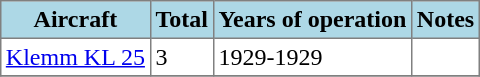<table class="toccolours sortable" border="1" cellpadding="3" style="margin: 1em auto; border-collapse:collapse;">
<tr bgcolor=lightblue>
<th>Aircraft</th>
<th>Total</th>
<th>Years of operation</th>
<th>Notes</th>
</tr>
<tr>
<td><a href='#'>Klemm KL 25</a></td>
<td>3</td>
<td>1929-1929</td>
<td></td>
</tr>
<tr>
</tr>
</table>
